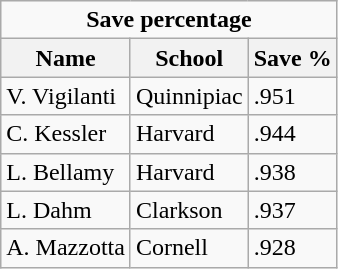<table class="wikitable">
<tr>
<td colspan=3 style="text-align:center;"><strong>Save percentage</strong></td>
</tr>
<tr>
<th>Name</th>
<th>School</th>
<th>Save %</th>
</tr>
<tr>
<td>V. Vigilanti</td>
<td>Quinnipiac</td>
<td>.951</td>
</tr>
<tr>
<td>C. Kessler</td>
<td>Harvard</td>
<td>.944</td>
</tr>
<tr>
<td>L. Bellamy</td>
<td>Harvard</td>
<td>.938</td>
</tr>
<tr>
<td>L. Dahm</td>
<td>Clarkson</td>
<td>.937</td>
</tr>
<tr>
<td>A. Mazzotta</td>
<td>Cornell</td>
<td>.928</td>
</tr>
</table>
